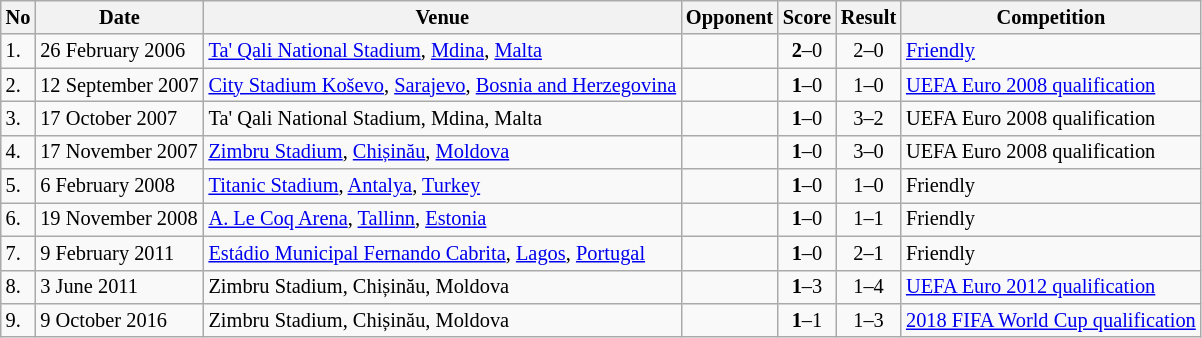<table class="wikitable" style="font-size:85%;">
<tr>
<th>No</th>
<th>Date</th>
<th>Venue</th>
<th>Opponent</th>
<th>Score</th>
<th>Result</th>
<th>Competition</th>
</tr>
<tr>
<td>1.</td>
<td>26 February 2006</td>
<td><a href='#'>Ta' Qali National Stadium</a>, <a href='#'>Mdina</a>, <a href='#'>Malta</a></td>
<td></td>
<td align=center><strong>2</strong>–0</td>
<td align=center>2–0</td>
<td><a href='#'>Friendly</a></td>
</tr>
<tr>
<td>2.</td>
<td>12 September 2007</td>
<td><a href='#'>City Stadium Koševo</a>, <a href='#'>Sarajevo</a>, <a href='#'>Bosnia and Herzegovina</a></td>
<td></td>
<td align=center><strong>1</strong>–0</td>
<td align=center>1–0</td>
<td><a href='#'>UEFA Euro 2008 qualification</a></td>
</tr>
<tr>
<td>3.</td>
<td>17 October 2007</td>
<td>Ta' Qali National Stadium, Mdina, Malta</td>
<td></td>
<td align=center><strong>1</strong>–0</td>
<td align=center>3–2</td>
<td>UEFA Euro 2008 qualification</td>
</tr>
<tr>
<td>4.</td>
<td>17 November 2007</td>
<td><a href='#'>Zimbru Stadium</a>, <a href='#'>Chișinău</a>, <a href='#'>Moldova</a></td>
<td></td>
<td align=center><strong>1</strong>–0</td>
<td align=center>3–0</td>
<td>UEFA Euro 2008 qualification</td>
</tr>
<tr>
<td>5.</td>
<td>6 February 2008</td>
<td><a href='#'>Titanic Stadium</a>, <a href='#'>Antalya</a>, <a href='#'>Turkey</a></td>
<td></td>
<td align=center><strong>1</strong>–0</td>
<td align=center>1–0</td>
<td>Friendly</td>
</tr>
<tr>
<td>6.</td>
<td>19 November 2008</td>
<td><a href='#'>A. Le Coq Arena</a>, <a href='#'>Tallinn</a>, <a href='#'>Estonia</a></td>
<td></td>
<td align=center><strong>1</strong>–0</td>
<td align=center>1–1</td>
<td>Friendly</td>
</tr>
<tr>
<td>7.</td>
<td>9 February 2011</td>
<td><a href='#'>Estádio Municipal Fernando Cabrita</a>, <a href='#'>Lagos</a>, <a href='#'>Portugal</a></td>
<td></td>
<td align=center><strong>1</strong>–0</td>
<td align=center>2–1</td>
<td>Friendly</td>
</tr>
<tr>
<td>8.</td>
<td>3 June 2011</td>
<td>Zimbru Stadium, Chișinău, Moldova</td>
<td></td>
<td align=center><strong>1</strong>–3</td>
<td align=center>1–4</td>
<td><a href='#'>UEFA Euro 2012 qualification</a></td>
</tr>
<tr>
<td>9.</td>
<td>9 October 2016</td>
<td>Zimbru Stadium, Chișinău, Moldova</td>
<td></td>
<td align=center><strong>1</strong>–1</td>
<td align=center>1–3</td>
<td><a href='#'>2018 FIFA World Cup qualification</a></td>
</tr>
</table>
